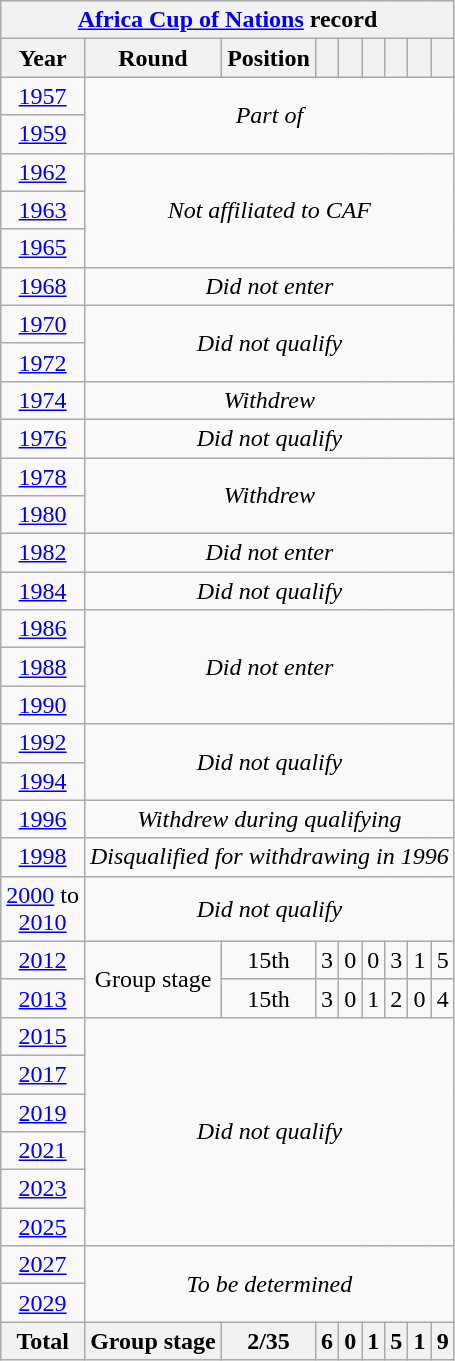<table class="wikitable" style="text-align:center">
<tr>
<th colspan=9><a href='#'>Africa Cup of Nations</a> record</th>
</tr>
<tr>
<th>Year</th>
<th>Round</th>
<th>Position</th>
<th></th>
<th></th>
<th></th>
<th></th>
<th></th>
<th></th>
</tr>
<tr>
<td> <a href='#'>1957</a></td>
<td colspan=8 rowspan=2><em>Part of </em></td>
</tr>
<tr>
<td> <a href='#'>1959</a></td>
</tr>
<tr>
<td> <a href='#'>1962</a></td>
<td rowspan=3 colspan=8><em>Not affiliated to CAF</em></td>
</tr>
<tr>
<td> <a href='#'>1963</a></td>
</tr>
<tr>
<td> <a href='#'>1965</a></td>
</tr>
<tr>
<td> <a href='#'>1968</a></td>
<td colspan=8><em>Did not enter</em></td>
</tr>
<tr>
<td> <a href='#'>1970</a></td>
<td colspan=8 rowspan=2><em>Did not qualify</em></td>
</tr>
<tr>
<td> <a href='#'>1972</a></td>
</tr>
<tr>
<td> <a href='#'>1974</a></td>
<td colspan=8><em>Withdrew</em></td>
</tr>
<tr>
<td> <a href='#'>1976</a></td>
<td colspan=8><em>Did not qualify</em></td>
</tr>
<tr>
<td> <a href='#'>1978</a></td>
<td colspan=8 rowspan=2><em>Withdrew</em></td>
</tr>
<tr>
<td> <a href='#'>1980</a></td>
</tr>
<tr>
<td> <a href='#'>1982</a></td>
<td colspan=8><em>Did not enter</em></td>
</tr>
<tr>
<td> <a href='#'>1984</a></td>
<td colspan=8><em>Did not qualify</em></td>
</tr>
<tr>
<td> <a href='#'>1986</a></td>
<td colspan=8 rowspan=3><em>Did not enter</em></td>
</tr>
<tr>
<td> <a href='#'>1988</a></td>
</tr>
<tr>
<td> <a href='#'>1990</a></td>
</tr>
<tr>
<td> <a href='#'>1992</a></td>
<td colspan=8 rowspan=2><em>Did not qualify</em></td>
</tr>
<tr>
<td> <a href='#'>1994</a></td>
</tr>
<tr>
<td> <a href='#'>1996</a></td>
<td colspan=8><em>Withdrew during qualifying</em></td>
</tr>
<tr>
<td> <a href='#'>1998</a></td>
<td colspan=8><em>Disqualified for withdrawing in 1996</em></td>
</tr>
<tr>
<td>  <a href='#'>2000</a> to <br>  <a href='#'>2010</a></td>
<td colspan=8><em>Did not qualify</em></td>
</tr>
<tr>
<td>  <a href='#'>2012</a></td>
<td rowspan=2>Group stage</td>
<td>15th</td>
<td>3</td>
<td>0</td>
<td>0</td>
<td>3</td>
<td>1</td>
<td>5</td>
</tr>
<tr>
<td> <a href='#'>2013</a></td>
<td>15th</td>
<td>3</td>
<td>0</td>
<td>1</td>
<td>2</td>
<td>0</td>
<td>4</td>
</tr>
<tr>
<td> <a href='#'>2015</a></td>
<td colspan=8 rowspan=6><em>Did not qualify</em></td>
</tr>
<tr>
<td> <a href='#'>2017</a></td>
</tr>
<tr>
<td> <a href='#'>2019</a></td>
</tr>
<tr>
<td> <a href='#'>2021</a></td>
</tr>
<tr>
<td> <a href='#'>2023</a></td>
</tr>
<tr>
<td> <a href='#'>2025</a></td>
</tr>
<tr>
<td>   <a href='#'>2027</a></td>
<td colspan="8" rowspan="2"><em>To be determined</em></td>
</tr>
<tr>
<td> <a href='#'>2029</a></td>
</tr>
<tr>
<th>Total</th>
<th>Group stage</th>
<th>2/35</th>
<th>6</th>
<th>0</th>
<th>1</th>
<th>5</th>
<th>1</th>
<th>9</th>
</tr>
</table>
